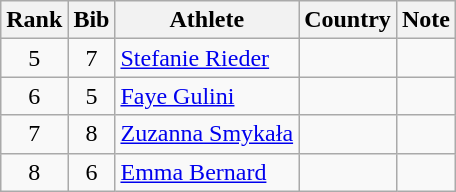<table class="wikitable" style="text-align:center">
<tr>
<th>Rank</th>
<th>Bib</th>
<th>Athlete</th>
<th>Country</th>
<th>Note</th>
</tr>
<tr>
<td>5</td>
<td>7</td>
<td align=left><a href='#'>Stefanie Rieder</a></td>
<td align=left></td>
<td></td>
</tr>
<tr>
<td>6</td>
<td>5</td>
<td align=left><a href='#'>Faye Gulini</a></td>
<td align=left></td>
<td></td>
</tr>
<tr>
<td>7</td>
<td>8</td>
<td align=left><a href='#'>Zuzanna Smykała</a></td>
<td align=left></td>
<td></td>
</tr>
<tr>
<td>8</td>
<td>6</td>
<td align=left><a href='#'>Emma Bernard</a></td>
<td align=left></td>
<td></td>
</tr>
</table>
